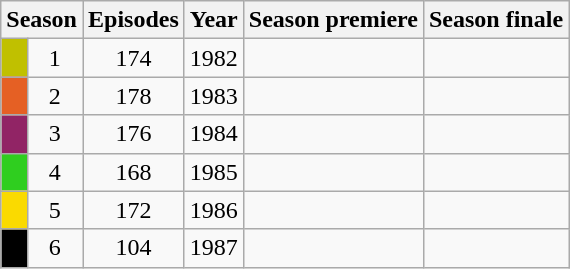<table class="wikitable">
<tr>
<th colspan="2">Season</th>
<th>Episodes</th>
<th>Year</th>
<th>Season premiere</th>
<th>Season finale</th>
</tr>
<tr>
<td bgcolor="#c02d2c height="10px"></td>
<td align="center">1</td>
<td align="center">174</td>
<td align="center">1982</td>
<td align="center"></td>
<td align="center"></td>
</tr>
<tr>
<td bgcolor="#e56024" height="10px"></td>
<td align="center">2</td>
<td align="center">178</td>
<td align="center">1983</td>
<td align="center"></td>
<td align="center"></td>
</tr>
<tr>
<td bgcolor="#912465" height="10px"></td>
<td align="center">3</td>
<td align="center">176</td>
<td align="center">1984</td>
<td align="center"></td>
<td align="center"></td>
</tr>
<tr>
<td bgcolor="#2fce1f" height="10px"></td>
<td align="center">4</td>
<td align="center">168</td>
<td align="center">1985</td>
<td align="center"></td>
<td align="center"></td>
</tr>
<tr>
<td bgcolor="#fada00" height="10px"></td>
<td align="center">5</td>
<td align="center">172</td>
<td align="center">1986</td>
<td align="center"></td>
<td align="center"></td>
</tr>
<tr>
<td bgcolor="#000000" height="10px"></td>
<td align="center">6</td>
<td align="center">104</td>
<td align="center">1987</td>
<td align="center"></td>
<td align="center"></td>
</tr>
</table>
